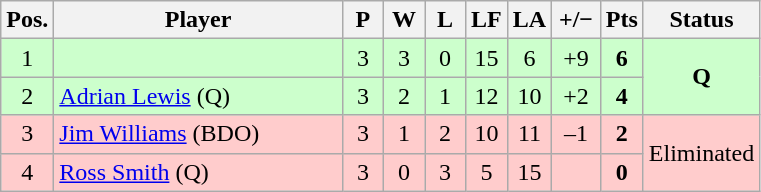<table class="wikitable" style="text-align:center; margin: 1em auto 1em auto, align:left">
<tr>
<th width=20>Pos.</th>
<th width=185>Player</th>
<th width=20>P</th>
<th width=20>W</th>
<th width=20>L</th>
<th width=20>LF</th>
<th width=20>LA</th>
<th width=25>+/−</th>
<th width=20>Pts</th>
<th width=70>Status</th>
</tr>
<tr style="background:#CCFFCC;">
<td>1</td>
<td align=left></td>
<td>3</td>
<td>3</td>
<td>0</td>
<td>15</td>
<td>6</td>
<td>+9</td>
<td><strong>6</strong></td>
<td rowspan=2><strong>Q</strong></td>
</tr>
<tr style="background:#CCFFCC;">
<td>2</td>
<td align=left> <a href='#'>Adrian Lewis</a> (Q)</td>
<td>3</td>
<td>2</td>
<td>1</td>
<td>12</td>
<td>10</td>
<td>+2</td>
<td><strong>4</strong></td>
</tr>
<tr style="background:#FFCCCC;">
<td>3</td>
<td align=left> <a href='#'>Jim Williams</a> (BDO)</td>
<td>3</td>
<td>1</td>
<td>2</td>
<td>10</td>
<td>11</td>
<td>–1</td>
<td><strong>2</strong></td>
<td rowspan=2>Eliminated</td>
</tr>
<tr style="background:#FFCCCC;">
<td>4</td>
<td align=left> <a href='#'>Ross Smith</a> (Q)</td>
<td>3</td>
<td>0</td>
<td>3</td>
<td>5</td>
<td>15</td>
<td></td>
<td><strong>0</strong></td>
</tr>
</table>
